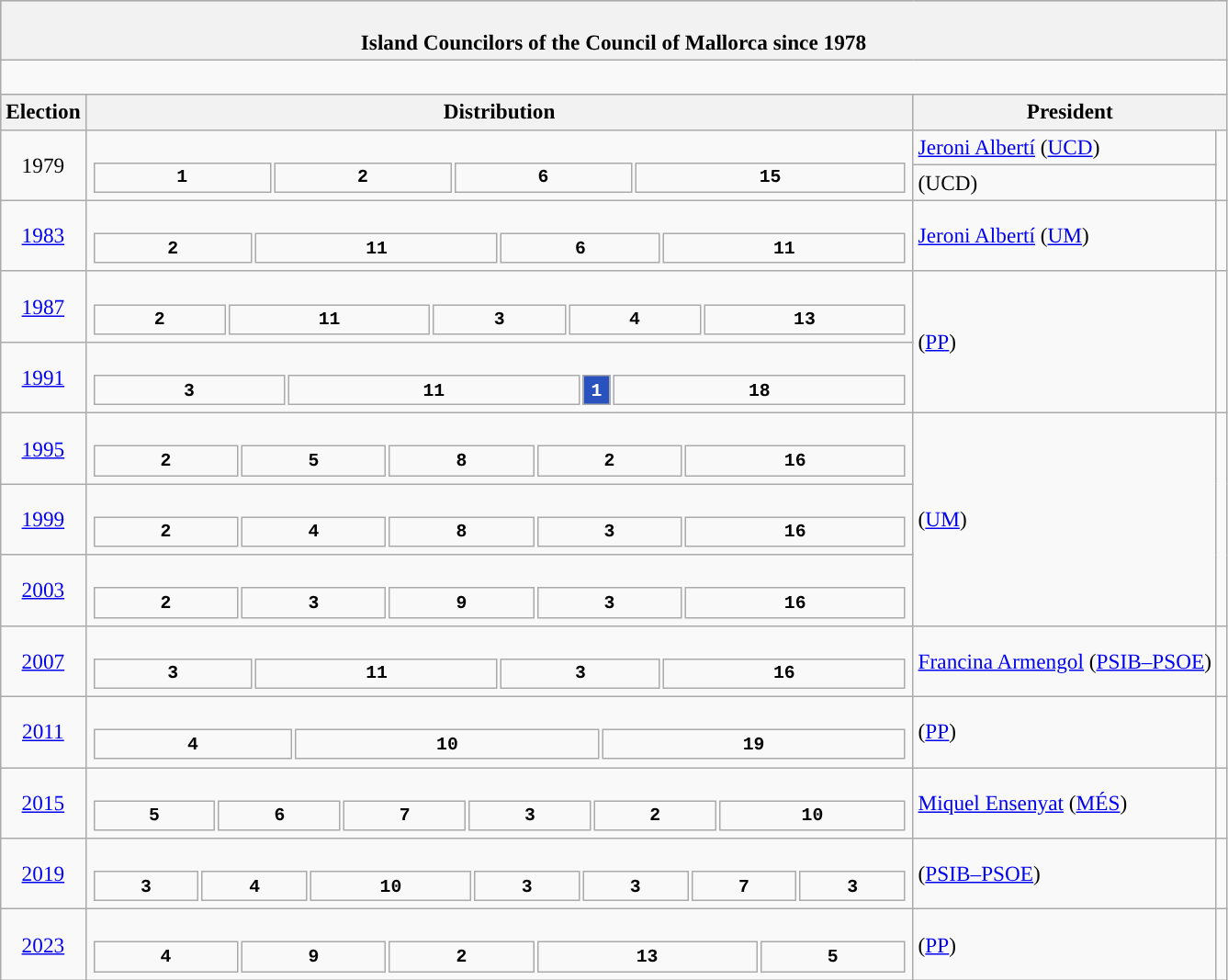<table class="wikitable" style="font-size:97%;">
<tr bgcolor="#CCCCCC">
<th colspan="4"><br>Island Councilors of the Council of Mallorca since 1978</th>
</tr>
<tr>
<td colspan="4"><br>




















</td>
</tr>
<tr bgcolor="#CCCCCC">
<th>Election</th>
<th>Distribution</th>
<th colspan="2">President</th>
</tr>
<tr>
<td rowspan="2" align=center>1979</td>
<td rowspan="2"><br><table style="width:45em; font-size:85%; text-align:center; font-family:Courier New;">
<tr style="font-weight:bold">
<td style="background:">1</td>
<td style="background:">2</td>
<td style="background:">6</td>
<td style="background:">15</td>
</tr>
</table>
</td>
<td><a href='#'>Jeroni Albertí</a> (<a href='#'>UCD</a>) </td>
<td rowspan="2" style="background:"></td>
</tr>
<tr>
<td> (UCD) </td>
</tr>
<tr>
<td align=center><a href='#'>1983</a></td>
<td><br><table style="width:45em; font-size:85%; text-align:center; font-family:Courier New;">
<tr style="font-weight:bold">
<td style="background:">2</td>
<td style="background:">11</td>
<td style="background:">6</td>
<td style="background:">11</td>
</tr>
</table>
</td>
<td><a href='#'>Jeroni Albertí</a> (<a href='#'>UM</a>)</td>
<td style="background:"></td>
</tr>
<tr>
<td align=center><a href='#'>1987</a></td>
<td><br><table style="width:45em; font-size:85%; text-align:center; font-family:Courier New;">
<tr style="font-weight:bold">
<td style="background:">2</td>
<td style="background:">11</td>
<td style="background:">3</td>
<td style="background:">4</td>
<td style="background:">13</td>
</tr>
</table>
</td>
<td rowspan="2"> (<a href='#'>PP</a>)</td>
<td rowspan="2" style="background:"></td>
</tr>
<tr>
<td align=center><a href='#'>1991</a></td>
<td><br><table style="width:45em; font-size:85%; text-align:center; font-family:Courier New;">
<tr style="font-weight:bold">
<td style="background:">3</td>
<td style="background:">11</td>
<td style="background:#2A52BE; width:1em; color:white;">1</td>
<td style="background:">18</td>
</tr>
</table>
</td>
</tr>
<tr>
<td align=center><a href='#'>1995</a></td>
<td><br><table style="width:45em; font-size:85%; text-align:center; font-family:Courier New;">
<tr style="font-weight:bold">
<td style="background:">2</td>
<td style="background:">5</td>
<td style="background:">8</td>
<td style="background:">2</td>
<td style="background:">16</td>
</tr>
</table>
</td>
<td rowspan="3"> (<a href='#'>UM</a>)</td>
<td rowspan="3" style="background:"></td>
</tr>
<tr>
<td align=center><a href='#'>1999</a></td>
<td><br><table style="width:45em; font-size:85%; text-align:center; font-family:Courier New;">
<tr style="font-weight:bold">
<td style="background:">2</td>
<td style="background:">4</td>
<td style="background:">8</td>
<td style="background:">3</td>
<td style="background:">16</td>
</tr>
</table>
</td>
</tr>
<tr>
<td align=center><a href='#'>2003</a></td>
<td><br><table style="width:45em; font-size:85%; text-align:center; font-family:Courier New;">
<tr style="font-weight:bold">
<td style="background:">2</td>
<td style="background:">3</td>
<td style="background:">9</td>
<td style="background:">3</td>
<td style="background:">16</td>
</tr>
</table>
</td>
</tr>
<tr>
<td align=center><a href='#'>2007</a></td>
<td><br><table style="width:45em; font-size:85%; text-align:center; font-family:Courier New;">
<tr style="font-weight:bold">
<td style="background:">3</td>
<td style="background:">11</td>
<td style="background:">3</td>
<td style="background:">16</td>
</tr>
</table>
</td>
<td><a href='#'>Francina Armengol</a> (<a href='#'>PSIB–PSOE</a>)</td>
<td style="background:"></td>
</tr>
<tr>
<td align=center><a href='#'>2011</a></td>
<td><br><table style="width:45em; font-size:85%; text-align:center; font-family:Courier New;">
<tr style="font-weight:bold">
<td style="background:">4</td>
<td style="background:">10</td>
<td style="background:">19</td>
</tr>
</table>
</td>
<td> (<a href='#'>PP</a>)</td>
<td style="background:"></td>
</tr>
<tr>
<td align=center><a href='#'>2015</a></td>
<td><br><table style="width:45em; font-size:85%; text-align:center; font-family:Courier New;">
<tr style="font-weight:bold">
<td style="background:">5</td>
<td style="background:">6</td>
<td style="background:">7</td>
<td style="background:">3</td>
<td style="background:">2</td>
<td style="background:">10</td>
</tr>
</table>
</td>
<td><a href='#'>Miquel Ensenyat</a> (<a href='#'>MÉS</a>)</td>
<td style="background:"></td>
</tr>
<tr>
<td align=center><a href='#'>2019</a></td>
<td><br><table style="width:45em; font-size:85%; text-align:center; font-family:Courier New;">
<tr style="font-weight:bold">
<td style="background:">3</td>
<td style="background:">4</td>
<td style="background:">10</td>
<td style="background:">3</td>
<td style="background:">3</td>
<td style="background:">7</td>
<td style="background:">3</td>
</tr>
</table>
</td>
<td> (<a href='#'>PSIB–PSOE</a>)</td>
<td style="background:"></td>
</tr>
<tr>
<td align=center><a href='#'>2023</a></td>
<td><br><table style="width:45em; font-size:85%; text-align:center; font-family:Courier New;">
<tr style="font-weight:bold">
<td style="background:">4</td>
<td style="background:">9</td>
<td style="background:">2</td>
<td style="background:">13</td>
<td style="background:">5</td>
</tr>
</table>
</td>
<td> (<a href='#'>PP</a>)</td>
<td style="background:"></td>
</tr>
</table>
